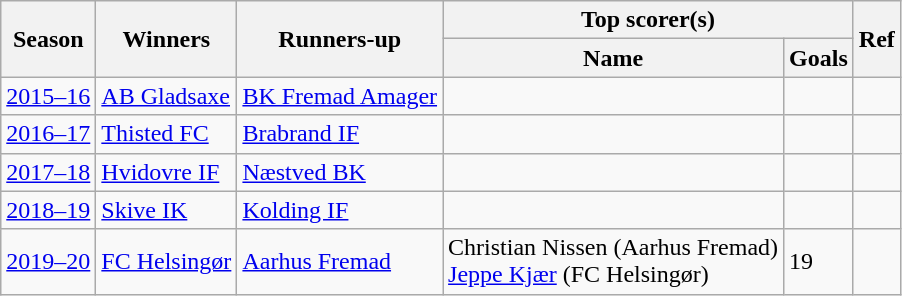<table class="wikitable plainrowheaders">
<tr>
<th rowspan=2>Season</th>
<th rowspan=2>Winners</th>
<th rowspan=2>Runners-up</th>
<th colspan=2>Top scorer(s)</th>
<th rowspan=2>Ref</th>
</tr>
<tr>
<th>Name</th>
<th>Goals</th>
</tr>
<tr>
<td><a href='#'>2015–16</a></td>
<td><a href='#'>AB Gladsaxe</a></td>
<td><a href='#'>BK Fremad Amager</a></td>
<td></td>
<td></td>
<td></td>
</tr>
<tr>
<td><a href='#'>2016–17</a></td>
<td><a href='#'>Thisted FC</a></td>
<td><a href='#'>Brabrand IF</a></td>
<td></td>
<td></td>
<td></td>
</tr>
<tr>
<td><a href='#'>2017–18</a></td>
<td><a href='#'>Hvidovre IF</a></td>
<td><a href='#'>Næstved BK</a></td>
<td></td>
<td></td>
<td></td>
</tr>
<tr>
<td><a href='#'>2018–19</a></td>
<td><a href='#'>Skive IK</a></td>
<td><a href='#'>Kolding IF</a></td>
<td></td>
<td></td>
<td></td>
</tr>
<tr>
<td><a href='#'>2019–20</a></td>
<td><a href='#'>FC Helsingør</a></td>
<td><a href='#'>Aarhus Fremad</a></td>
<td>Christian Nissen (Aarhus Fremad)<br><a href='#'>Jeppe Kjær</a> (FC Helsingør)</td>
<td>19</td>
<td></td>
</tr>
</table>
